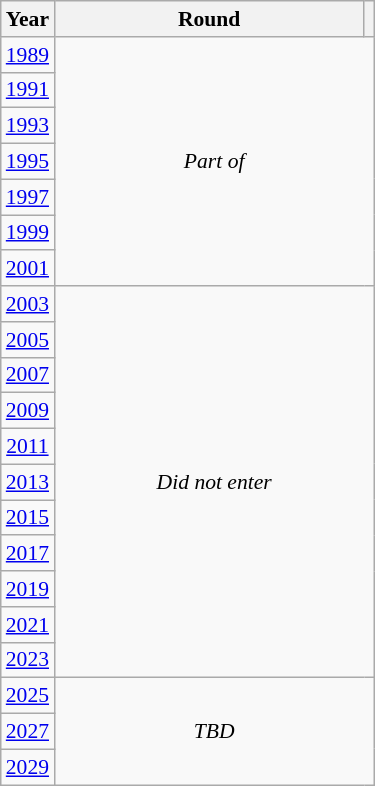<table class="wikitable" style="text-align: center; font-size:90%">
<tr>
<th>Year</th>
<th style="width:200px">Round</th>
<th></th>
</tr>
<tr>
<td><a href='#'>1989</a></td>
<td colspan="2" rowspan="7"><em>Part of </em></td>
</tr>
<tr>
<td><a href='#'>1991</a></td>
</tr>
<tr>
<td><a href='#'>1993</a></td>
</tr>
<tr>
<td><a href='#'>1995</a></td>
</tr>
<tr>
<td><a href='#'>1997</a></td>
</tr>
<tr>
<td><a href='#'>1999</a></td>
</tr>
<tr>
<td><a href='#'>2001</a></td>
</tr>
<tr>
<td><a href='#'>2003</a></td>
<td colspan="2" rowspan="11"><em>Did not enter</em></td>
</tr>
<tr>
<td><a href='#'>2005</a></td>
</tr>
<tr>
<td><a href='#'>2007</a></td>
</tr>
<tr>
<td><a href='#'>2009</a></td>
</tr>
<tr>
<td><a href='#'>2011</a></td>
</tr>
<tr>
<td><a href='#'>2013</a></td>
</tr>
<tr>
<td><a href='#'>2015</a></td>
</tr>
<tr>
<td><a href='#'>2017</a></td>
</tr>
<tr>
<td><a href='#'>2019</a></td>
</tr>
<tr>
<td><a href='#'>2021</a></td>
</tr>
<tr>
<td><a href='#'>2023</a></td>
</tr>
<tr>
<td><a href='#'>2025</a></td>
<td colspan="2" rowspan="3"><em>TBD</em></td>
</tr>
<tr>
<td><a href='#'>2027</a></td>
</tr>
<tr>
<td><a href='#'>2029</a></td>
</tr>
</table>
